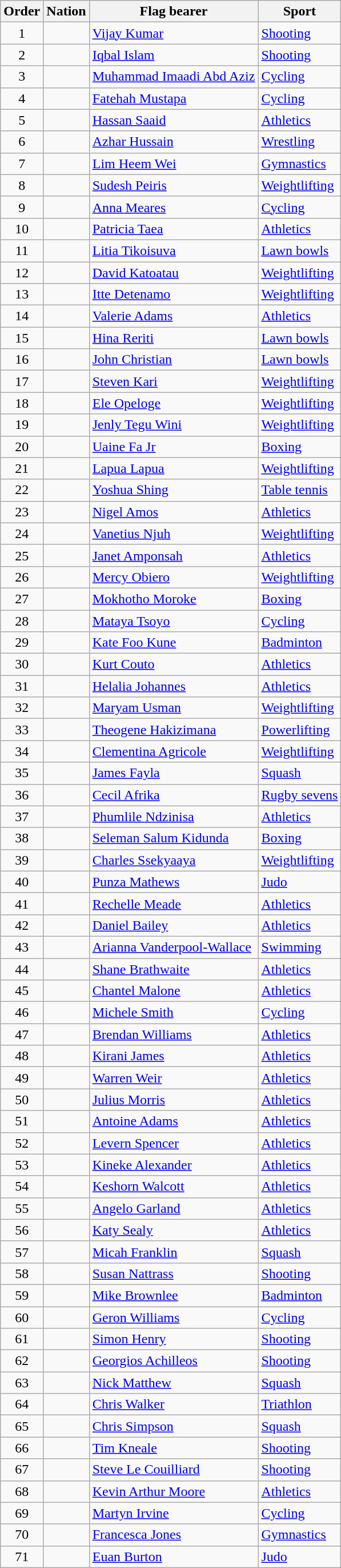<table class="sortable wikitable">
<tr>
<th>Order</th>
<th>Nation</th>
<th>Flag bearer</th>
<th>Sport</th>
</tr>
<tr>
<td align=center>1</td>
<td></td>
<td><a href='#'>Vijay Kumar</a></td>
<td><a href='#'>Shooting</a></td>
</tr>
<tr>
<td align=center>2</td>
<td></td>
<td><a href='#'>Iqbal Islam</a></td>
<td><a href='#'>Shooting</a></td>
</tr>
<tr>
<td align=center>3</td>
<td></td>
<td><a href='#'>Muhammad Imaadi Abd Aziz</a></td>
<td><a href='#'>Cycling</a></td>
</tr>
<tr>
<td align=center>4</td>
<td></td>
<td><a href='#'>Fatehah Mustapa</a></td>
<td><a href='#'>Cycling</a></td>
</tr>
<tr>
<td align=center>5</td>
<td></td>
<td><a href='#'>Hassan Saaid</a></td>
<td><a href='#'>Athletics</a></td>
</tr>
<tr>
<td align=center>6</td>
<td></td>
<td><a href='#'>Azhar Hussain</a></td>
<td><a href='#'>Wrestling</a></td>
</tr>
<tr>
<td align=center>7</td>
<td></td>
<td><a href='#'>Lim Heem Wei</a></td>
<td><a href='#'>Gymnastics</a></td>
</tr>
<tr>
<td align=center>8</td>
<td></td>
<td><a href='#'>Sudesh Peiris</a></td>
<td><a href='#'>Weightlifting</a></td>
</tr>
<tr>
<td align=center>9</td>
<td></td>
<td><a href='#'>Anna Meares</a></td>
<td><a href='#'>Cycling</a></td>
</tr>
<tr>
<td align=center>10</td>
<td></td>
<td><a href='#'>Patricia Taea</a></td>
<td><a href='#'>Athletics</a></td>
</tr>
<tr>
<td align=center>11</td>
<td></td>
<td><a href='#'>Litia Tikoisuva</a></td>
<td><a href='#'>Lawn bowls</a></td>
</tr>
<tr>
<td align=center>12</td>
<td></td>
<td><a href='#'>David Katoatau</a></td>
<td><a href='#'>Weightlifting</a></td>
</tr>
<tr>
<td align=center>13</td>
<td></td>
<td><a href='#'>Itte Detenamo</a></td>
<td><a href='#'>Weightlifting</a></td>
</tr>
<tr>
<td align=center>14</td>
<td></td>
<td><a href='#'>Valerie Adams</a></td>
<td><a href='#'>Athletics</a></td>
</tr>
<tr>
<td align=center>15</td>
<td></td>
<td><a href='#'>Hina Reriti</a></td>
<td><a href='#'>Lawn bowls</a></td>
</tr>
<tr>
<td align=center>16</td>
<td></td>
<td><a href='#'>John Christian</a></td>
<td><a href='#'>Lawn bowls</a></td>
</tr>
<tr>
<td align=center>17</td>
<td></td>
<td><a href='#'>Steven Kari</a></td>
<td><a href='#'>Weightlifting</a></td>
</tr>
<tr>
<td align=center>18</td>
<td></td>
<td><a href='#'>Ele Opeloge</a></td>
<td><a href='#'>Weightlifting</a></td>
</tr>
<tr>
<td align=center>19</td>
<td></td>
<td><a href='#'>Jenly Tegu Wini</a></td>
<td><a href='#'>Weightlifting</a></td>
</tr>
<tr>
<td align=center>20</td>
<td></td>
<td><a href='#'>Uaine Fa Jr</a></td>
<td><a href='#'>Boxing</a></td>
</tr>
<tr>
<td align=center>21</td>
<td></td>
<td><a href='#'>Lapua Lapua</a></td>
<td><a href='#'>Weightlifting</a></td>
</tr>
<tr>
<td align=center>22</td>
<td></td>
<td><a href='#'>Yoshua Shing</a></td>
<td><a href='#'>Table tennis</a></td>
</tr>
<tr>
<td align=center>23</td>
<td></td>
<td><a href='#'>Nigel Amos</a></td>
<td><a href='#'>Athletics</a></td>
</tr>
<tr>
<td align=center>24</td>
<td></td>
<td><a href='#'>Vanetius Njuh</a></td>
<td><a href='#'>Weightlifting</a></td>
</tr>
<tr>
<td align=center>25</td>
<td></td>
<td><a href='#'>Janet Amponsah</a></td>
<td><a href='#'>Athletics</a></td>
</tr>
<tr>
<td align=center>26</td>
<td></td>
<td><a href='#'>Mercy Obiero</a></td>
<td><a href='#'>Weightlifting</a></td>
</tr>
<tr>
<td align=center>27</td>
<td></td>
<td><a href='#'>Mokhotho Moroke</a></td>
<td><a href='#'>Boxing</a></td>
</tr>
<tr>
<td align=center>28</td>
<td></td>
<td><a href='#'>Mataya Tsoyo</a></td>
<td><a href='#'>Cycling</a></td>
</tr>
<tr>
<td align=center>29</td>
<td></td>
<td><a href='#'>Kate Foo Kune</a></td>
<td><a href='#'>Badminton</a></td>
</tr>
<tr>
<td align=center>30</td>
<td></td>
<td><a href='#'>Kurt Couto</a></td>
<td><a href='#'>Athletics</a></td>
</tr>
<tr>
<td align=center>31</td>
<td></td>
<td><a href='#'>Helalia Johannes</a></td>
<td><a href='#'>Athletics</a></td>
</tr>
<tr>
<td align=center>32</td>
<td></td>
<td><a href='#'>Maryam Usman</a></td>
<td><a href='#'>Weightlifting</a></td>
</tr>
<tr>
<td align=center>33</td>
<td></td>
<td><a href='#'>Theogene Hakizimana</a></td>
<td><a href='#'>Powerlifting</a></td>
</tr>
<tr>
<td align=center>34</td>
<td></td>
<td><a href='#'>Clementina Agricole</a></td>
<td><a href='#'>Weightlifting</a></td>
</tr>
<tr>
<td align=center>35</td>
<td></td>
<td><a href='#'>James Fayla</a></td>
<td><a href='#'>Squash</a></td>
</tr>
<tr>
<td align=center>36</td>
<td></td>
<td><a href='#'>Cecil Afrika</a></td>
<td><a href='#'>Rugby sevens</a></td>
</tr>
<tr>
<td align=center>37</td>
<td></td>
<td><a href='#'>Phumlile Ndzinisa</a></td>
<td><a href='#'>Athletics</a></td>
</tr>
<tr>
<td align=center>38</td>
<td></td>
<td><a href='#'>Seleman Salum Kidunda</a></td>
<td><a href='#'>Boxing</a></td>
</tr>
<tr>
<td align=center>39</td>
<td></td>
<td><a href='#'>Charles Ssekyaaya</a></td>
<td><a href='#'>Weightlifting</a></td>
</tr>
<tr>
<td align=center>40</td>
<td></td>
<td><a href='#'>Punza Mathews</a></td>
<td><a href='#'>Judo</a></td>
</tr>
<tr>
<td align=center>41</td>
<td></td>
<td><a href='#'>Rechelle Meade</a></td>
<td><a href='#'>Athletics</a></td>
</tr>
<tr>
<td align=center>42</td>
<td></td>
<td><a href='#'>Daniel Bailey</a></td>
<td><a href='#'>Athletics</a></td>
</tr>
<tr>
<td align=center>43</td>
<td></td>
<td><a href='#'>Arianna Vanderpool-Wallace</a></td>
<td><a href='#'>Swimming</a></td>
</tr>
<tr>
<td align=center>44</td>
<td></td>
<td><a href='#'>Shane Brathwaite</a></td>
<td><a href='#'>Athletics</a></td>
</tr>
<tr>
<td align=center>45</td>
<td></td>
<td><a href='#'>Chantel Malone</a></td>
<td><a href='#'>Athletics</a></td>
</tr>
<tr>
<td align=center>46</td>
<td></td>
<td><a href='#'>Michele Smith</a></td>
<td><a href='#'>Cycling</a></td>
</tr>
<tr>
<td align=center>47</td>
<td></td>
<td><a href='#'>Brendan Williams</a></td>
<td><a href='#'>Athletics</a></td>
</tr>
<tr>
<td align=center>48</td>
<td></td>
<td><a href='#'>Kirani James</a></td>
<td><a href='#'>Athletics</a></td>
</tr>
<tr>
<td align=center>49</td>
<td></td>
<td><a href='#'>Warren Weir</a></td>
<td><a href='#'>Athletics</a></td>
</tr>
<tr>
<td align=center>50</td>
<td></td>
<td><a href='#'>Julius Morris</a></td>
<td><a href='#'>Athletics</a></td>
</tr>
<tr>
<td align=center>51</td>
<td></td>
<td><a href='#'>Antoine Adams</a></td>
<td><a href='#'>Athletics</a></td>
</tr>
<tr>
<td align=center>52</td>
<td></td>
<td><a href='#'>Levern Spencer</a></td>
<td><a href='#'>Athletics</a></td>
</tr>
<tr>
<td align=center>53</td>
<td></td>
<td><a href='#'>Kineke Alexander</a></td>
<td><a href='#'>Athletics</a></td>
</tr>
<tr>
<td align=center>54</td>
<td></td>
<td><a href='#'>Keshorn Walcott</a></td>
<td><a href='#'>Athletics</a></td>
</tr>
<tr>
<td align=center>55</td>
<td></td>
<td><a href='#'>Angelo Garland</a></td>
<td><a href='#'>Athletics</a></td>
</tr>
<tr>
<td align=center>56</td>
<td></td>
<td><a href='#'>Katy Sealy</a></td>
<td><a href='#'>Athletics</a></td>
</tr>
<tr>
<td align=center>57</td>
<td></td>
<td><a href='#'>Micah Franklin</a></td>
<td><a href='#'>Squash</a></td>
</tr>
<tr>
<td align=center>58</td>
<td></td>
<td><a href='#'>Susan Nattrass</a></td>
<td><a href='#'>Shooting</a></td>
</tr>
<tr>
<td align=center>59</td>
<td></td>
<td><a href='#'>Mike Brownlee</a></td>
<td><a href='#'>Badminton</a></td>
</tr>
<tr>
<td align=center>60</td>
<td></td>
<td><a href='#'>Geron Williams</a></td>
<td><a href='#'>Cycling</a></td>
</tr>
<tr>
<td align=center>61</td>
<td></td>
<td><a href='#'>Simon Henry</a></td>
<td><a href='#'>Shooting</a></td>
</tr>
<tr>
<td align=center>62</td>
<td></td>
<td><a href='#'>Georgios Achilleos</a></td>
<td><a href='#'>Shooting</a></td>
</tr>
<tr>
<td align=center>63</td>
<td></td>
<td><a href='#'>Nick Matthew</a></td>
<td><a href='#'>Squash</a></td>
</tr>
<tr>
<td align=center>64</td>
<td></td>
<td><a href='#'>Chris Walker</a></td>
<td><a href='#'>Triathlon</a></td>
</tr>
<tr>
<td align=center>65</td>
<td></td>
<td><a href='#'>Chris Simpson</a></td>
<td><a href='#'>Squash</a></td>
</tr>
<tr>
<td align=center>66</td>
<td></td>
<td><a href='#'>Tim Kneale</a></td>
<td><a href='#'>Shooting</a></td>
</tr>
<tr>
<td align=center>67</td>
<td></td>
<td><a href='#'>Steve Le Couilliard</a></td>
<td><a href='#'>Shooting</a></td>
</tr>
<tr>
<td align=center>68</td>
<td></td>
<td><a href='#'>Kevin Arthur Moore</a></td>
<td><a href='#'>Athletics</a></td>
</tr>
<tr>
<td align=center>69</td>
<td></td>
<td><a href='#'>Martyn Irvine</a></td>
<td><a href='#'>Cycling</a></td>
</tr>
<tr>
<td align=center>70</td>
<td></td>
<td><a href='#'>Francesca Jones</a></td>
<td><a href='#'>Gymnastics</a></td>
</tr>
<tr>
<td align=center>71</td>
<td></td>
<td><a href='#'>Euan Burton</a></td>
<td><a href='#'>Judo</a></td>
</tr>
</table>
